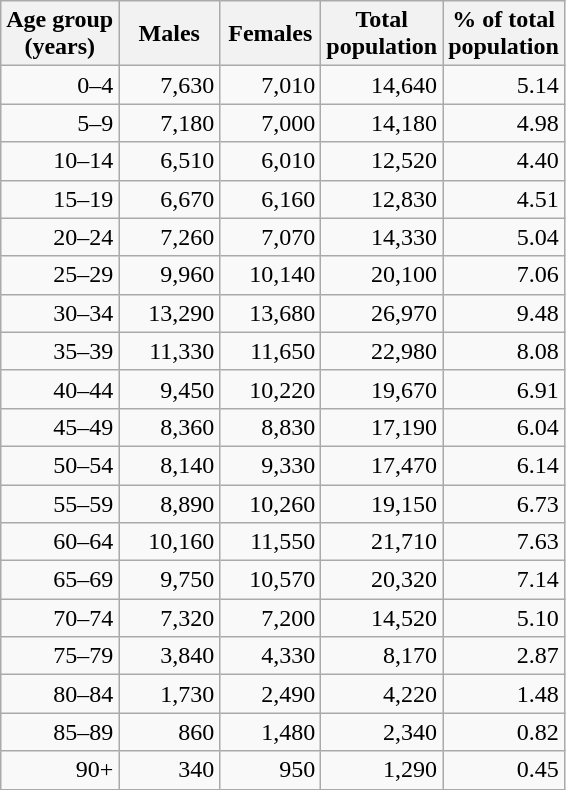<table class="wikitable sortable">
<tr>
<th>Age group<br> (years)</th>
<th width="60pt">Males</th>
<th width="60pt">Females</th>
<th>Total<br>population</th>
<th>% of total<br>population</th>
</tr>
<tr>
<td align="right">0–4</td>
<td align="right">7,630</td>
<td align="right">7,010</td>
<td align="right">14,640</td>
<td align="right">5.14</td>
</tr>
<tr>
<td align="right">5–9</td>
<td align="right">7,180</td>
<td align="right">7,000</td>
<td align="right">14,180</td>
<td align="right">4.98</td>
</tr>
<tr>
<td align="right">10–14</td>
<td align="right">6,510</td>
<td align="right">6,010</td>
<td align="right">12,520</td>
<td align="right">4.40</td>
</tr>
<tr>
<td align="right">15–19</td>
<td align="right">6,670</td>
<td align="right">6,160</td>
<td align="right">12,830</td>
<td align="right">4.51</td>
</tr>
<tr>
<td align="right">20–24</td>
<td align="right">7,260</td>
<td align="right">7,070</td>
<td align="right">14,330</td>
<td align="right">5.04</td>
</tr>
<tr>
<td align="right">25–29</td>
<td align="right">9,960</td>
<td align="right">10,140</td>
<td align="right">20,100</td>
<td align="right">7.06</td>
</tr>
<tr>
<td align="right">30–34</td>
<td align="right">13,290</td>
<td align="right">13,680</td>
<td align="right">26,970</td>
<td align="right">9.48</td>
</tr>
<tr>
<td align="right">35–39</td>
<td align="right">11,330</td>
<td align="right">11,650</td>
<td align="right">22,980</td>
<td align="right">8.08</td>
</tr>
<tr>
<td align="right">40–44</td>
<td align="right">9,450</td>
<td align="right">10,220</td>
<td align="right">19,670</td>
<td align="right">6.91</td>
</tr>
<tr>
<td align="right">45–49</td>
<td align="right">8,360</td>
<td align="right">8,830</td>
<td align="right">17,190</td>
<td align="right">6.04</td>
</tr>
<tr>
<td align="right">50–54</td>
<td align="right">8,140</td>
<td align="right">9,330</td>
<td align="right">17,470</td>
<td align="right">6.14</td>
</tr>
<tr>
<td align="right">55–59</td>
<td align="right">8,890</td>
<td align="right">10,260</td>
<td align="right">19,150</td>
<td align="right">6.73</td>
</tr>
<tr>
<td align="right">60–64</td>
<td align="right">10,160</td>
<td align="right">11,550</td>
<td align="right">21,710</td>
<td align="right">7.63</td>
</tr>
<tr>
<td align="right">65–69</td>
<td align="right">9,750</td>
<td align="right">10,570</td>
<td align="right">20,320</td>
<td align="right">7.14</td>
</tr>
<tr>
<td align="right">70–74</td>
<td align="right">7,320</td>
<td align="right">7,200</td>
<td align="right">14,520</td>
<td align="right">5.10</td>
</tr>
<tr>
<td align="right">75–79</td>
<td align="right">3,840</td>
<td align="right">4,330</td>
<td align="right">8,170</td>
<td align="right">2.87</td>
</tr>
<tr>
<td align="right">80–84</td>
<td align="right">1,730</td>
<td align="right">2,490</td>
<td align="right">4,220</td>
<td align="right">1.48</td>
</tr>
<tr>
<td align="right">85–89</td>
<td align="right">860</td>
<td align="right">1,480</td>
<td align="right">2,340</td>
<td align="right">0.82</td>
</tr>
<tr>
<td align="right">90+</td>
<td align="right">340</td>
<td align="right">950</td>
<td align="right">1,290</td>
<td align="right">0.45</td>
</tr>
</table>
